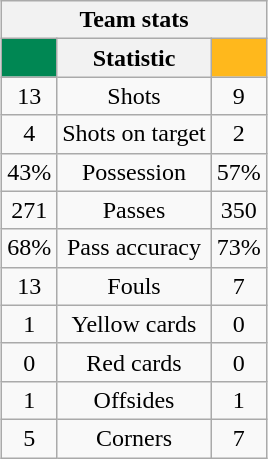<table class="wikitable" style="margin-left: auto; margin-right: auto; border: none; text-align:center;">
<tr>
<th colspan=3>Team stats</th>
</tr>
<tr>
<th style="background: #008753; color: #FFFFFF;"> <a href='#'></a></th>
<th>Statistic</th>
<th style="background: #FFB81C; color: #000000;"> <a href='#'></a></th>
</tr>
<tr>
<td>13</td>
<td>Shots</td>
<td>9</td>
</tr>
<tr>
<td>4</td>
<td>Shots on target</td>
<td>2</td>
</tr>
<tr>
<td>43%</td>
<td>Possession</td>
<td>57%</td>
</tr>
<tr>
<td>271</td>
<td>Passes</td>
<td>350</td>
</tr>
<tr>
<td>68%</td>
<td>Pass accuracy</td>
<td>73%</td>
</tr>
<tr>
<td>13</td>
<td>Fouls</td>
<td>7</td>
</tr>
<tr>
<td>1</td>
<td>Yellow cards</td>
<td>0</td>
</tr>
<tr>
<td>0</td>
<td>Red cards</td>
<td>0</td>
</tr>
<tr>
<td>1</td>
<td>Offsides</td>
<td>1</td>
</tr>
<tr>
<td>5</td>
<td>Corners</td>
<td>7</td>
</tr>
</table>
